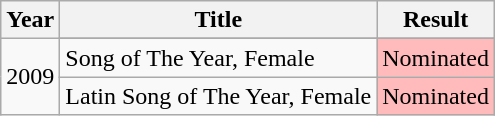<table class="wikitable">
<tr>
<th>Year</th>
<th>Title</th>
<th>Result</th>
</tr>
<tr>
<td rowspan="4">2009</td>
</tr>
<tr>
<td>Song of The Year, Female</td>
<td style="background:#fbb;">Nominated</td>
</tr>
<tr>
<td>Latin Song of The Year, Female</td>
<td style="background:#fbb;">Nominated</td>
</tr>
</table>
